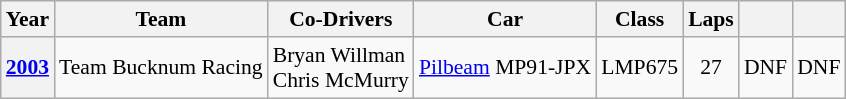<table class="wikitable" style="text-align:center; font-size:90%">
<tr>
<th>Year</th>
<th>Team</th>
<th>Co-Drivers</th>
<th>Car</th>
<th>Class</th>
<th>Laps</th>
<th></th>
<th></th>
</tr>
<tr>
<th><a href='#'>2003</a></th>
<td align="left"> Team Bucknum Racing</td>
<td align="left"> Bryan Willman<br> Chris McMurry</td>
<td align="left"><a href='#'>Pilbeam</a> MP91-JPX</td>
<td>LMP675</td>
<td>27</td>
<td>DNF</td>
<td>DNF</td>
</tr>
</table>
